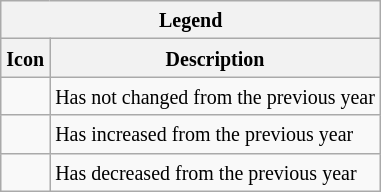<table class="wikitable">
<tr>
<th colspan="2"><small>Legend</small></th>
</tr>
<tr>
<th><small> Icon</small></th>
<th><small> Description</small></th>
</tr>
<tr>
<td></td>
<td><small>Has not changed from the previous year</small></td>
</tr>
<tr>
<td></td>
<td><small>Has increased from the previous year</small></td>
</tr>
<tr>
<td></td>
<td><small>Has decreased from the previous year</small></td>
</tr>
</table>
